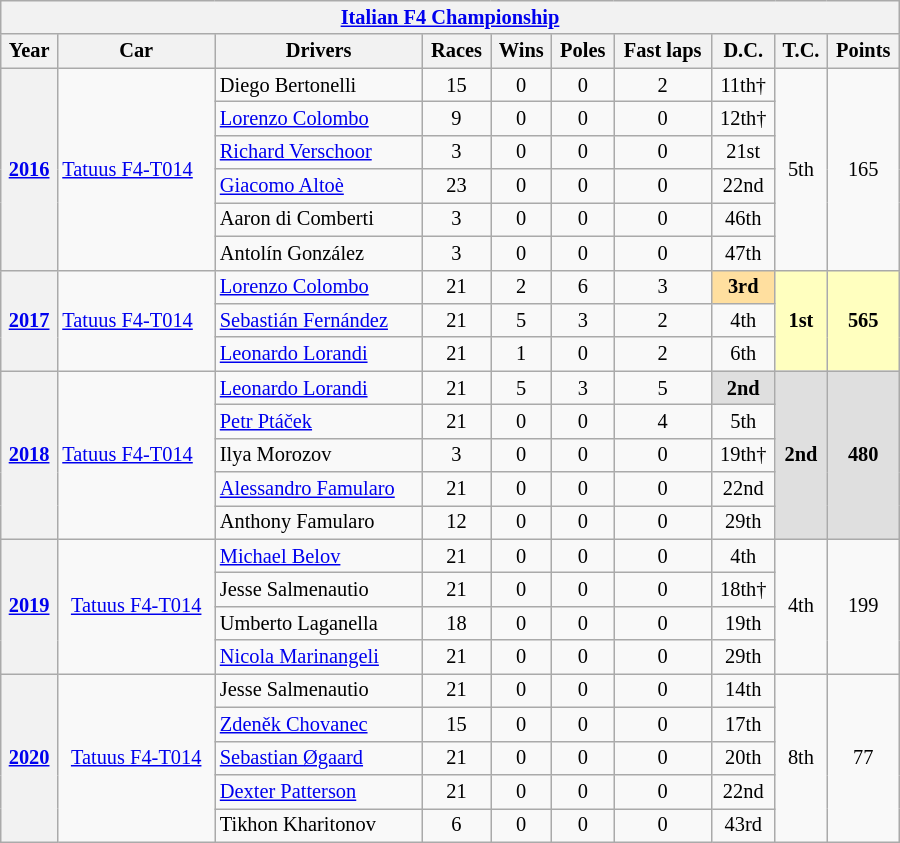<table class="wikitable collapsible" style="font-size:85%; width:600px; text-align:center">
<tr>
<th colspan=10><a href='#'>Italian F4 Championship</a></th>
</tr>
<tr>
<th>Year</th>
<th>Car</th>
<th>Drivers</th>
<th>Races</th>
<th>Wins</th>
<th>Poles</th>
<th>Fast laps</th>
<th>D.C.</th>
<th>T.C.</th>
<th>Points</th>
</tr>
<tr>
<th rowspan=6><a href='#'>2016</a></th>
<td rowspan=6 align=left><a href='#'>Tatuus F4-T014</a></td>
<td align=left> Diego Bertonelli</td>
<td>15</td>
<td>0</td>
<td>0</td>
<td>2</td>
<td>11th†</td>
<td rowspan=6>5th</td>
<td rowspan=6>165</td>
</tr>
<tr>
<td align=left> <a href='#'>Lorenzo Colombo</a></td>
<td>9</td>
<td>0</td>
<td>0</td>
<td>0</td>
<td>12th†</td>
</tr>
<tr>
<td align=left> <a href='#'>Richard Verschoor</a></td>
<td>3</td>
<td>0</td>
<td>0</td>
<td>0</td>
<td>21st</td>
</tr>
<tr>
<td align=left> <a href='#'>Giacomo Altoè</a></td>
<td>23</td>
<td>0</td>
<td>0</td>
<td>0</td>
<td>22nd</td>
</tr>
<tr>
<td align=left> Aaron di Comberti</td>
<td>3</td>
<td>0</td>
<td>0</td>
<td>0</td>
<td>46th</td>
</tr>
<tr>
<td align=left> Antolín González</td>
<td>3</td>
<td>0</td>
<td>0</td>
<td>0</td>
<td>47th</td>
</tr>
<tr>
<th rowspan=3><a href='#'>2017</a></th>
<td rowspan=3 align=left><a href='#'>Tatuus F4-T014</a></td>
<td align=left> <a href='#'>Lorenzo Colombo</a></td>
<td>21</td>
<td>2</td>
<td>6</td>
<td>3</td>
<th style="background:#FFDF9F;">3rd</th>
<th rowspan=3 style="background:#FFFFBF;">1st</th>
<th rowspan=3 style="background:#FFFFBF;">565</th>
</tr>
<tr>
<td align=left> <a href='#'>Sebastián Fernández</a></td>
<td>21</td>
<td>5</td>
<td>3</td>
<td>2</td>
<td>4th</td>
</tr>
<tr>
<td align=left> <a href='#'>Leonardo Lorandi</a></td>
<td>21</td>
<td>1</td>
<td>0</td>
<td>2</td>
<td>6th</td>
</tr>
<tr>
<th rowspan=5><a href='#'>2018</a></th>
<td rowspan=5 align=left><a href='#'>Tatuus F4-T014</a></td>
<td align=left> <a href='#'>Leonardo Lorandi</a></td>
<td>21</td>
<td>5</td>
<td>3</td>
<td>5</td>
<th style="background:#DFDFDF;">2nd</th>
<th rowspan=5 style="background:#DFDFDF;">2nd</th>
<th rowspan=5 style="background:#DFDFDF;">480</th>
</tr>
<tr>
<td align=left> <a href='#'>Petr Ptáček</a></td>
<td>21</td>
<td>0</td>
<td>0</td>
<td>4</td>
<td>5th</td>
</tr>
<tr>
<td align=left> Ilya Morozov</td>
<td>3</td>
<td>0</td>
<td>0</td>
<td>0</td>
<td>19th†</td>
</tr>
<tr>
<td align=left> <a href='#'>Alessandro Famularo</a></td>
<td>21</td>
<td>0</td>
<td>0</td>
<td>0</td>
<td>22nd</td>
</tr>
<tr>
<td align=left> Anthony Famularo</td>
<td>12</td>
<td>0</td>
<td>0</td>
<td>0</td>
<td>29th</td>
</tr>
<tr>
<th rowspan="4"><a href='#'>2019</a></th>
<td rowspan="4"><a href='#'>Tatuus F4-T014</a></td>
<td align="left"> <a href='#'>Michael Belov</a></td>
<td>21</td>
<td>0</td>
<td>0</td>
<td>0</td>
<td>4th</td>
<td rowspan="4">4th</td>
<td rowspan="4">199</td>
</tr>
<tr>
<td align="left"> Jesse Salmenautio</td>
<td>21</td>
<td>0</td>
<td>0</td>
<td>0</td>
<td>18th†</td>
</tr>
<tr>
<td align=left> Umberto Laganella</td>
<td>18</td>
<td>0</td>
<td>0</td>
<td>0</td>
<td>19th</td>
</tr>
<tr>
<td align="left"> <a href='#'>Nicola Marinangeli</a></td>
<td>21</td>
<td>0</td>
<td>0</td>
<td>0</td>
<td>29th</td>
</tr>
<tr>
<th rowspan="5"><a href='#'>2020</a></th>
<td rowspan="5"><a href='#'>Tatuus F4-T014</a></td>
<td align="left"> Jesse Salmenautio</td>
<td>21</td>
<td>0</td>
<td>0</td>
<td>0</td>
<td>14th</td>
<td rowspan="5">8th</td>
<td rowspan="5">77</td>
</tr>
<tr>
<td align=left> <a href='#'>Zdeněk Chovanec</a></td>
<td>15</td>
<td>0</td>
<td>0</td>
<td>0</td>
<td>17th</td>
</tr>
<tr>
<td align=left> <a href='#'>Sebastian Øgaard</a></td>
<td>21</td>
<td>0</td>
<td>0</td>
<td>0</td>
<td>20th</td>
</tr>
<tr>
<td align=left> <a href='#'>Dexter Patterson</a></td>
<td>21</td>
<td>0</td>
<td>0</td>
<td>0</td>
<td>22nd</td>
</tr>
<tr>
<td align=left> Tikhon Kharitonov</td>
<td>6</td>
<td>0</td>
<td>0</td>
<td>0</td>
<td>43rd</td>
</tr>
</table>
